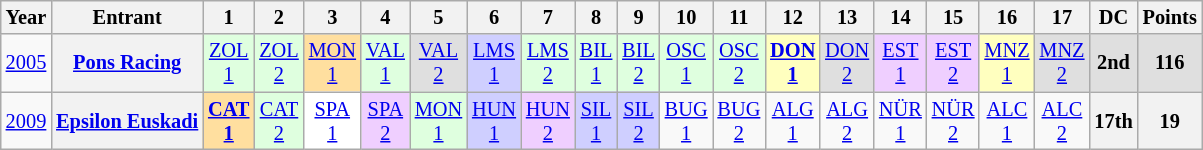<table class="wikitable" style="text-align:center; font-size:85%">
<tr>
<th>Year</th>
<th>Entrant</th>
<th>1</th>
<th>2</th>
<th>3</th>
<th>4</th>
<th>5</th>
<th>6</th>
<th>7</th>
<th>8</th>
<th>9</th>
<th>10</th>
<th>11</th>
<th>12</th>
<th>13</th>
<th>14</th>
<th>15</th>
<th>16</th>
<th>17</th>
<th>DC</th>
<th>Points</th>
</tr>
<tr>
<td><a href='#'>2005</a></td>
<th nowrap><a href='#'>Pons Racing</a></th>
<td style="background:#DFFFDF;"><a href='#'>ZOL<br>1</a><br></td>
<td style="background:#DFFFDF;"><a href='#'>ZOL<br>2</a><br></td>
<td style="background:#FFDF9F;"><a href='#'>MON<br>1</a><br></td>
<td style="background:#DFFFDF;"><a href='#'>VAL<br>1</a><br></td>
<td style="background:#DFDFDF;"><a href='#'>VAL<br>2</a><br></td>
<td style="background:#CFCFFF;"><a href='#'>LMS<br>1</a><br></td>
<td style="background:#DFFFDF;"><a href='#'>LMS<br>2</a><br></td>
<td style="background:#DFFFDF;"><a href='#'>BIL<br>1</a><br></td>
<td style="background:#DFFFDF;"><a href='#'>BIL<br>2</a><br></td>
<td style="background:#DFFFDF;"><a href='#'>OSC<br>1</a><br></td>
<td style="background:#DFFFDF;"><a href='#'>OSC<br>2</a><br></td>
<td style="background:#FFFFBF;"><strong><a href='#'>DON<br>1</a></strong><br></td>
<td style="background:#DFDFDF;"><a href='#'>DON<br>2</a><br></td>
<td style="background:#EFCFFF;"><a href='#'>EST<br>1</a><br></td>
<td style="background:#EFCFFF;"><a href='#'>EST<br>2</a><br></td>
<td style="background:#FFFFBF;"><a href='#'>MNZ<br>1</a><br></td>
<td style="background:#DFDFDF;"><a href='#'>MNZ<br>2</a><br></td>
<td style="background:#DFDFDF;"><strong>2nd</strong></td>
<td style="background:#DFDFDF;"><strong>116</strong></td>
</tr>
<tr>
<td><a href='#'>2009</a></td>
<th nowrap><a href='#'>Epsilon Euskadi</a></th>
<td style="background:#FFDF9F;"><strong><a href='#'>CAT<br>1</a></strong><br></td>
<td style="background:#DFFFDF;"><a href='#'>CAT<br>2</a><br></td>
<td style="background:#FFFFFF;"><a href='#'>SPA<br>1</a><br></td>
<td style="background:#EFCFFF;"><a href='#'>SPA<br>2</a><br></td>
<td style="background:#DFFFDF;"><a href='#'>MON<br>1</a><br></td>
<td style="background:#CFCFFF;"><a href='#'>HUN<br>1</a><br></td>
<td style="background:#EFCFFF;"><a href='#'>HUN<br>2</a><br></td>
<td style="background:#CFCFFF;"><a href='#'>SIL<br>1</a><br></td>
<td style="background:#CFCFFF;"><a href='#'>SIL<br>2</a><br></td>
<td><a href='#'>BUG<br>1</a></td>
<td><a href='#'>BUG<br>2</a></td>
<td><a href='#'>ALG<br>1</a></td>
<td><a href='#'>ALG<br>2</a></td>
<td><a href='#'>NÜR<br>1</a></td>
<td><a href='#'>NÜR<br>2</a></td>
<td><a href='#'>ALC<br>1</a></td>
<td><a href='#'>ALC<br>2</a></td>
<th>17th</th>
<th>19</th>
</tr>
</table>
